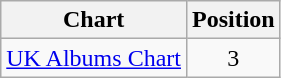<table class="wikitable">
<tr>
<th>Chart</th>
<th>Position</th>
</tr>
<tr>
<td><a href='#'>UK Albums Chart</a></td>
<td align=center>3</td>
</tr>
</table>
